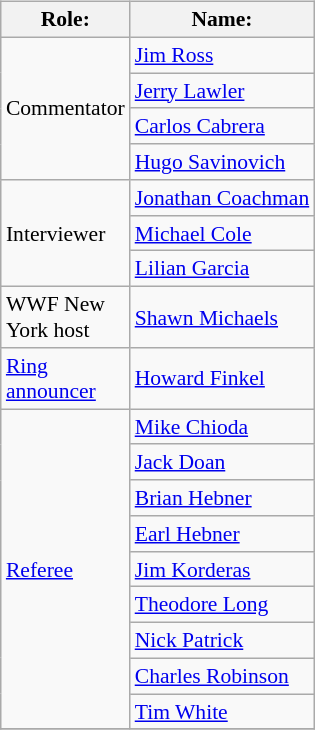<table class=wikitable style="font-size:90%; margin: 0.5em 0 0.5em 1em; float: right; clear: right;">
<tr>
<th width=70>Role:</th>
<th>Name:</th>
</tr>
<tr>
<td rowspan=4>Commentator</td>
<td><a href='#'>Jim Ross</a></td>
</tr>
<tr>
<td><a href='#'>Jerry Lawler</a></td>
</tr>
<tr>
<td><a href='#'>Carlos Cabrera</a> </td>
</tr>
<tr>
<td><a href='#'>Hugo Savinovich</a> </td>
</tr>
<tr>
<td rowspan=3>Interviewer</td>
<td><a href='#'>Jonathan Coachman</a></td>
</tr>
<tr>
<td><a href='#'>Michael Cole</a></td>
</tr>
<tr>
<td><a href='#'>Lilian Garcia</a></td>
</tr>
<tr>
<td rowspan=1>WWF New York host</td>
<td><a href='#'>Shawn Michaels</a></td>
</tr>
<tr>
<td rowspan=1><a href='#'>Ring announcer</a></td>
<td><a href='#'>Howard Finkel</a></td>
</tr>
<tr>
<td rowspan=9><a href='#'>Referee</a></td>
<td><a href='#'>Mike Chioda</a></td>
</tr>
<tr>
<td><a href='#'>Jack Doan</a></td>
</tr>
<tr>
<td><a href='#'>Brian Hebner</a></td>
</tr>
<tr>
<td><a href='#'>Earl Hebner</a></td>
</tr>
<tr>
<td><a href='#'>Jim Korderas</a></td>
</tr>
<tr>
<td><a href='#'>Theodore Long</a></td>
</tr>
<tr>
<td><a href='#'>Nick Patrick</a></td>
</tr>
<tr>
<td><a href='#'>Charles Robinson</a></td>
</tr>
<tr>
<td><a href='#'>Tim White</a></td>
</tr>
<tr>
</tr>
</table>
